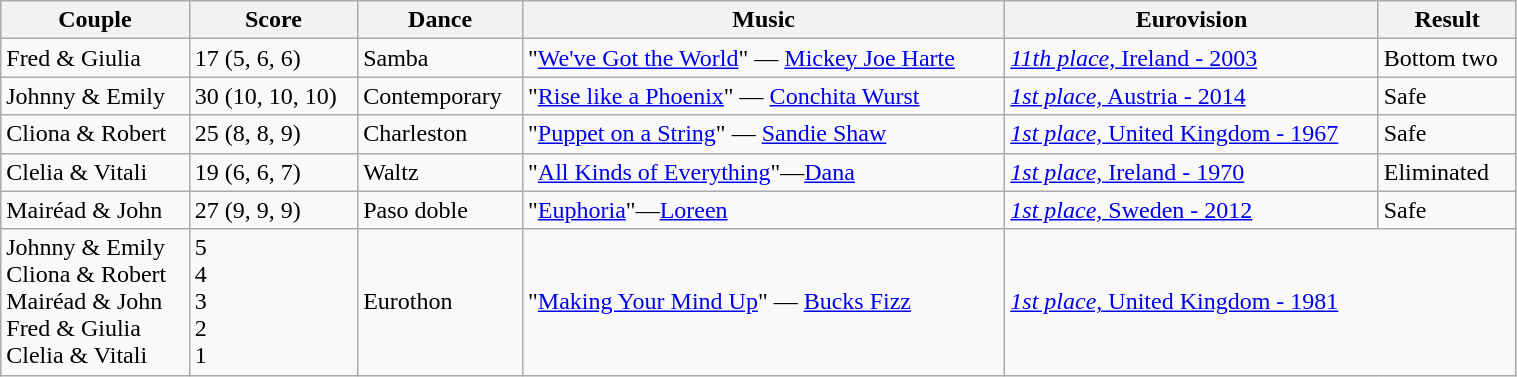<table class="wikitable" style="width:80%;">
<tr>
<th>Couple</th>
<th>Score</th>
<th>Dance</th>
<th>Music</th>
<th>Eurovision</th>
<th>Result</th>
</tr>
<tr>
<td>Fred & Giulia</td>
<td>17 (5, 6, 6)</td>
<td>Samba</td>
<td>"<a href='#'>We've Got the World</a>" — <a href='#'>Mickey Joe Harte</a></td>
<td><a href='#'><em>11th place,</em> Ireland - 2003</a></td>
<td>Bottom two</td>
</tr>
<tr>
<td>Johnny & Emily</td>
<td>30 (10, 10, 10)</td>
<td>Contemporary</td>
<td>"<a href='#'>Rise like a Phoenix</a>" — <a href='#'>Conchita Wurst</a></td>
<td><a href='#'><em>1st place,</em> Austria - 2014</a></td>
<td>Safe</td>
</tr>
<tr>
<td>Cliona & Robert</td>
<td>25 (8, 8, 9)</td>
<td>Charleston</td>
<td>"<a href='#'>Puppet on a String</a>" — <a href='#'>Sandie Shaw</a></td>
<td><a href='#'><em>1st place,</em> United Kingdom - 1967</a></td>
<td>Safe</td>
</tr>
<tr>
<td>Clelia & Vitali</td>
<td>19 (6, 6, 7)</td>
<td>Waltz</td>
<td>"<a href='#'>All Kinds of Everything</a>"—<a href='#'>Dana</a></td>
<td><a href='#'><em>1st place,</em> Ireland - 1970</a></td>
<td>Eliminated</td>
</tr>
<tr>
<td>Mairéad & John</td>
<td>27 (9, 9, 9)</td>
<td>Paso doble</td>
<td>"<a href='#'>Euphoria</a>"—<a href='#'>Loreen</a></td>
<td><a href='#'><em>1st place,</em> Sweden - 2012</a></td>
<td>Safe</td>
</tr>
<tr>
<td>Johnny & Emily<br>Cliona & Robert<br>Mairéad & John<br>Fred & Giulia<br>Clelia & Vitali</td>
<td>5<br>4<br>3<br>2<br>1</td>
<td>Eurothon</td>
<td>"<a href='#'>Making Your Mind Up</a>" — <a href='#'>Bucks Fizz</a></td>
<td colspan="2"><a href='#'><em>1st place,</em> United Kingdom - 1981</a></td>
</tr>
</table>
